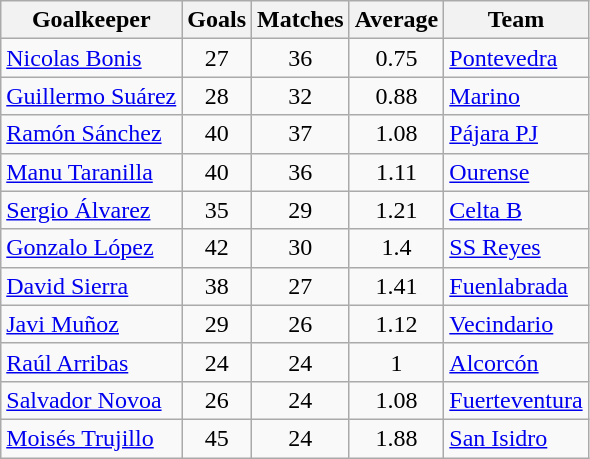<table class="wikitable sortable">
<tr>
<th>Goalkeeper</th>
<th>Goals</th>
<th>Matches</th>
<th>Average</th>
<th>Team</th>
</tr>
<tr>
<td> <a href='#'>Nicolas Bonis</a></td>
<td align=center>27</td>
<td align=center>36</td>
<td align=center>0.75</td>
<td><a href='#'>Pontevedra</a></td>
</tr>
<tr>
<td> <a href='#'>Guillermo Suárez</a></td>
<td align=center>28</td>
<td align=center>32</td>
<td align=center>0.88</td>
<td><a href='#'>Marino</a></td>
</tr>
<tr>
<td> <a href='#'>Ramón Sánchez</a></td>
<td align=center>40</td>
<td align=center>37</td>
<td align=center>1.08</td>
<td><a href='#'>Pájara PJ</a></td>
</tr>
<tr>
<td> <a href='#'>Manu Taranilla</a></td>
<td align=center>40</td>
<td align=center>36</td>
<td align=center>1.11</td>
<td><a href='#'>Ourense</a></td>
</tr>
<tr>
<td> <a href='#'>Sergio Álvarez</a></td>
<td align=center>35</td>
<td align=center>29</td>
<td align=center>1.21</td>
<td><a href='#'>Celta B</a></td>
</tr>
<tr>
<td> <a href='#'>Gonzalo López</a></td>
<td align=center>42</td>
<td align=center>30</td>
<td align=center>1.4</td>
<td><a href='#'>SS Reyes</a></td>
</tr>
<tr>
<td> <a href='#'>David Sierra</a></td>
<td align=center>38</td>
<td align=center>27</td>
<td align=center>1.41</td>
<td><a href='#'>Fuenlabrada</a></td>
</tr>
<tr>
<td> <a href='#'>Javi Muñoz</a></td>
<td align=center>29</td>
<td align=center>26</td>
<td align=center>1.12</td>
<td><a href='#'>Vecindario</a></td>
</tr>
<tr>
<td> <a href='#'>Raúl Arribas</a></td>
<td align=center>24</td>
<td align=center>24</td>
<td align=center>1</td>
<td><a href='#'>Alcorcón</a></td>
</tr>
<tr>
<td> <a href='#'>Salvador Novoa</a></td>
<td align=center>26</td>
<td align=center>24</td>
<td align=center>1.08</td>
<td><a href='#'>Fuerteventura</a></td>
</tr>
<tr>
<td> <a href='#'>Moisés Trujillo</a></td>
<td align=center>45</td>
<td align=center>24</td>
<td align=center>1.88</td>
<td><a href='#'>San Isidro</a></td>
</tr>
</table>
